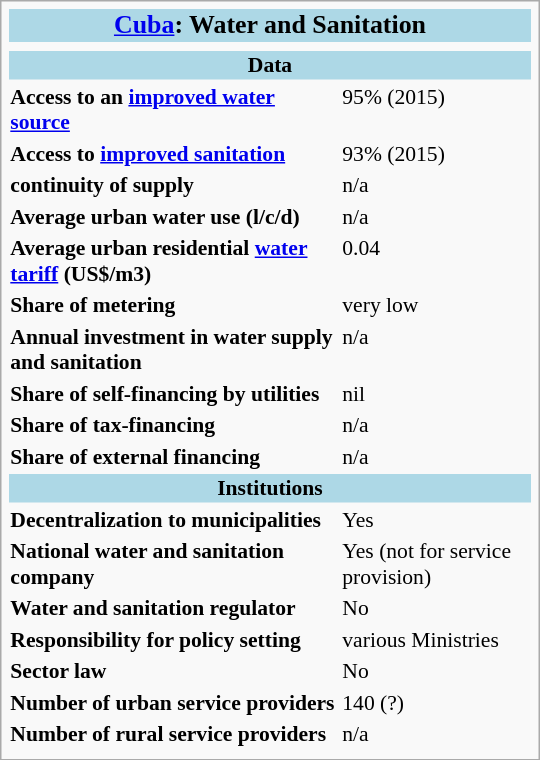<table style="width: 25em; font-size: 90%; text-align: left;" class="infobox">
<tr>
<th align="center" bgcolor="lightblue" colspan="2"><big><a href='#'>Cuba</a>: Water and Sanitation</big></th>
</tr>
<tr>
<td colspan="2" style="text-align:center"></td>
</tr>
<tr>
<th align="center" bgcolor="lightblue" colspan="3">Data</th>
</tr>
<tr>
<th align="left" valign="top">Access to an <a href='#'>improved water source</a></th>
<td valign="top">95% (2015) </td>
</tr>
<tr>
<th align="left" valign="top">Access to <a href='#'>improved sanitation</a></th>
<td valign="top">93% (2015) </td>
</tr>
<tr>
<th align="left" valign="top">continuity of supply</th>
<td valign="top">n/a</td>
</tr>
<tr>
<th align="left" valign="top">Average urban water use (l/c/d)</th>
<td valign="top">n/a</td>
</tr>
<tr>
<th align="left" valign="top">Average urban residential <a href='#'>water tariff</a> (US$/m3)</th>
<td valign="top">0.04</td>
</tr>
<tr>
<th align="left" valign="top">Share of metering</th>
<td valign="top">very low</td>
</tr>
<tr>
<th align="left" valign="top">Annual investment in water supply and sanitation</th>
<td valign="top">n/a</td>
</tr>
<tr>
<th align="left" valign="top">Share of self-financing by utilities</th>
<td valign="top">nil</td>
</tr>
<tr>
<th align="left" valign="top">Share of tax-financing</th>
<td valign="top">n/a</td>
</tr>
<tr>
<th align="left" valign="top">Share of external financing</th>
<td valign="top">n/a</td>
</tr>
<tr>
<th align="center" bgcolor="lightblue" colspan="3">Institutions</th>
</tr>
<tr>
<th align="left" valign="top">Decentralization to municipalities</th>
<td valign="top">Yes</td>
</tr>
<tr>
<th align="left" valign="top">National water and sanitation company</th>
<td valign="top">Yes (not for service provision)</td>
</tr>
<tr>
<th align="left" valign="top">Water and sanitation regulator</th>
<td valign="top">No</td>
</tr>
<tr>
<th align="left" valign="top">Responsibility for policy setting</th>
<td valign="top">various Ministries</td>
</tr>
<tr>
<th align="left" valign="top">Sector law</th>
<td valign="top">No</td>
</tr>
<tr>
<th align="left" valign="top">Number of urban service providers</th>
<td valign="top">140 (?)</td>
</tr>
<tr>
<th align="left" valign="top">Number of rural service providers</th>
<td valign="top">n/a</td>
</tr>
<tr>
</tr>
</table>
